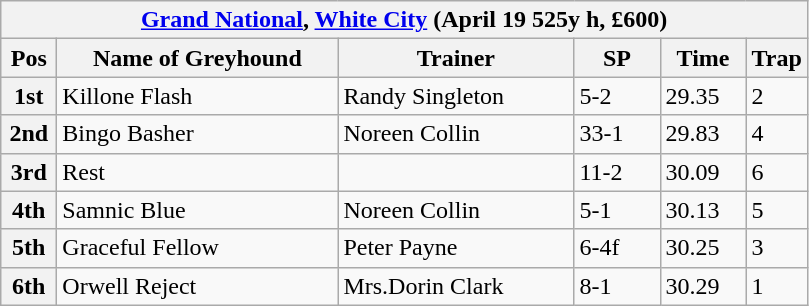<table class="wikitable">
<tr>
<th colspan="6"><a href='#'>Grand National</a>, <a href='#'>White City</a> (April 19 525y h, £600)</th>
</tr>
<tr>
<th width=30>Pos</th>
<th width=180>Name of Greyhound</th>
<th width=150>Trainer</th>
<th width=50>SP</th>
<th width=50>Time</th>
<th width=30>Trap</th>
</tr>
<tr>
<th>1st</th>
<td>Killone Flash</td>
<td>Randy Singleton</td>
<td>5-2</td>
<td>29.35</td>
<td>2</td>
</tr>
<tr>
<th>2nd</th>
<td>Bingo Basher</td>
<td>Noreen Collin</td>
<td>33-1</td>
<td>29.83</td>
<td>4</td>
</tr>
<tr>
<th>3rd</th>
<td>Rest</td>
<td></td>
<td>11-2</td>
<td>30.09</td>
<td>6</td>
</tr>
<tr>
<th>4th</th>
<td>Samnic Blue</td>
<td>Noreen Collin</td>
<td>5-1</td>
<td>30.13</td>
<td>5</td>
</tr>
<tr>
<th>5th</th>
<td>Graceful Fellow</td>
<td>Peter Payne</td>
<td>6-4f</td>
<td>30.25</td>
<td>3</td>
</tr>
<tr>
<th>6th</th>
<td>Orwell Reject</td>
<td>Mrs.Dorin Clark</td>
<td>8-1</td>
<td>30.29</td>
<td>1</td>
</tr>
</table>
